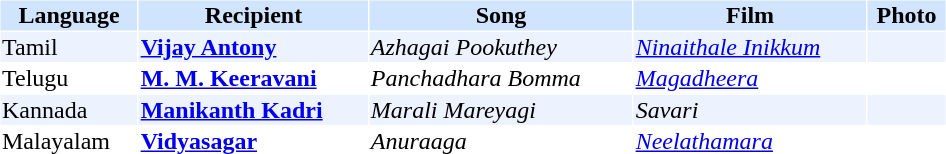<table cellspacing="1" cellpadding="1" border="0" style="width:50%;">
<tr style="background:#d1e4fd;">
<th>Language</th>
<th>Recipient</th>
<th>Song</th>
<th>Film</th>
<th>Photo</th>
</tr>
<tr style="background:#edf3fe;">
<td>Tamil</td>
<td><strong><a href='#'>Vijay Antony</a></strong></td>
<td><em>Azhagai Pookuthey</em></td>
<td><em><a href='#'>Ninaithale Inikkum</a></em></td>
<td></td>
</tr>
<tr>
<td>Telugu</td>
<td><strong><a href='#'>M. M. Keeravani</a></strong></td>
<td><em>Panchadhara Bomma</em></td>
<td><em><a href='#'>Magadheera</a></em></td>
<td></td>
</tr>
<tr style="background:#edf3fe;">
<td>Kannada</td>
<td><strong><a href='#'>Manikanth Kadri</a></strong></td>
<td><em>Marali Mareyagi</em></td>
<td><em>Savari</em></td>
<td></td>
</tr>
<tr>
<td>Malayalam</td>
<td><strong><a href='#'>Vidyasagar</a></strong></td>
<td><em>Anuraaga</em></td>
<td><em><a href='#'>Neelathamara</a></em></td>
<td></td>
</tr>
</table>
